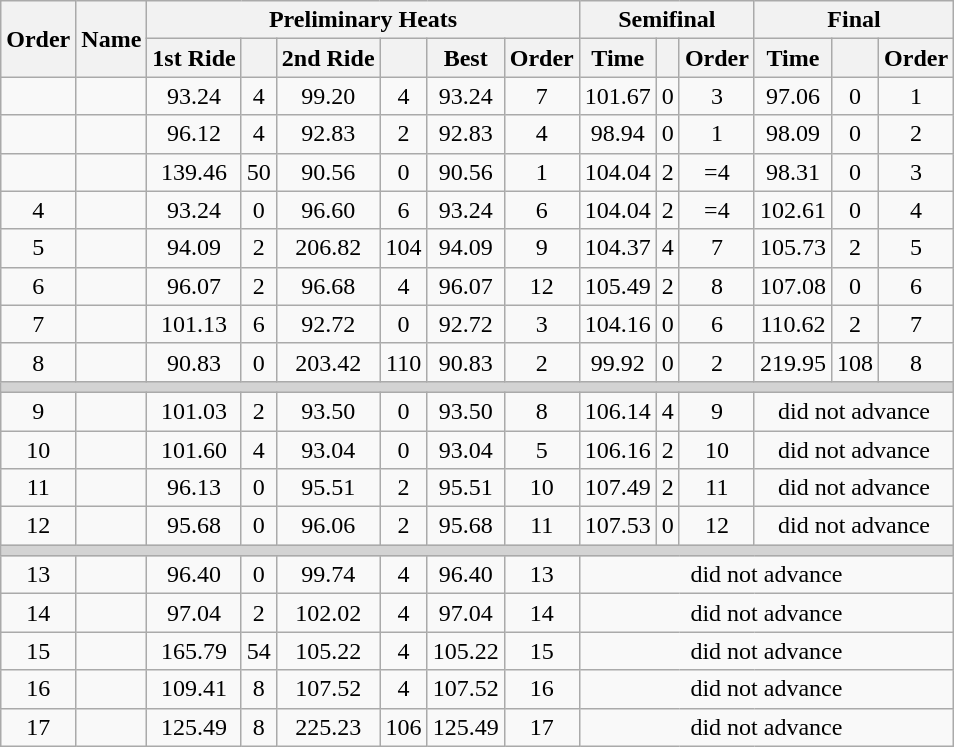<table class="wikitable sortable" style="text-align:center">
<tr>
<th rowspan=2>Order</th>
<th rowspan=2>Name</th>
<th colspan=6>Preliminary Heats</th>
<th colspan=3>Semifinal</th>
<th colspan=3>Final</th>
</tr>
<tr>
<th>1st Ride</th>
<th></th>
<th>2nd Ride</th>
<th></th>
<th>Best</th>
<th>Order</th>
<th>Time</th>
<th></th>
<th>Order</th>
<th>Time</th>
<th></th>
<th>Order</th>
</tr>
<tr>
<td></td>
<td align=left></td>
<td>93.24</td>
<td>4</td>
<td>99.20</td>
<td>4</td>
<td>93.24</td>
<td>7</td>
<td>101.67</td>
<td>0</td>
<td>3</td>
<td>97.06</td>
<td>0</td>
<td>1</td>
</tr>
<tr>
<td></td>
<td align=left></td>
<td>96.12</td>
<td>4</td>
<td>92.83</td>
<td>2</td>
<td>92.83</td>
<td>4</td>
<td>98.94</td>
<td>0</td>
<td>1</td>
<td>98.09</td>
<td>0</td>
<td>2</td>
</tr>
<tr>
<td></td>
<td align=left></td>
<td>139.46</td>
<td>50</td>
<td>90.56</td>
<td>0</td>
<td>90.56</td>
<td>1</td>
<td>104.04</td>
<td>2</td>
<td>=4</td>
<td>98.31</td>
<td>0</td>
<td>3</td>
</tr>
<tr>
<td>4</td>
<td align=left></td>
<td>93.24</td>
<td>0</td>
<td>96.60</td>
<td>6</td>
<td>93.24</td>
<td>6</td>
<td>104.04</td>
<td>2</td>
<td>=4</td>
<td>102.61</td>
<td>0</td>
<td>4</td>
</tr>
<tr>
<td>5</td>
<td align=left></td>
<td>94.09</td>
<td>2</td>
<td>206.82</td>
<td>104</td>
<td>94.09</td>
<td>9</td>
<td>104.37</td>
<td>4</td>
<td>7</td>
<td>105.73</td>
<td>2</td>
<td>5</td>
</tr>
<tr>
<td>6</td>
<td align=left></td>
<td>96.07</td>
<td>2</td>
<td>96.68</td>
<td>4</td>
<td>96.07</td>
<td>12</td>
<td>105.49</td>
<td>2</td>
<td>8</td>
<td>107.08</td>
<td>0</td>
<td>6</td>
</tr>
<tr>
<td>7</td>
<td align=left></td>
<td>101.13</td>
<td>6</td>
<td>92.72</td>
<td>0</td>
<td>92.72</td>
<td>3</td>
<td>104.16</td>
<td>0</td>
<td>6</td>
<td>110.62</td>
<td>2</td>
<td>7</td>
</tr>
<tr>
<td>8</td>
<td align=left></td>
<td>90.83</td>
<td>0</td>
<td>203.42</td>
<td>110</td>
<td>90.83</td>
<td>2</td>
<td>99.92</td>
<td>0</td>
<td>2</td>
<td>219.95</td>
<td>108</td>
<td>8</td>
</tr>
<tr bgcolor=lightgray>
<td colspan=14></td>
</tr>
<tr>
<td>9</td>
<td align=left></td>
<td>101.03</td>
<td>2</td>
<td>93.50</td>
<td>0</td>
<td>93.50</td>
<td>8</td>
<td>106.14</td>
<td>4</td>
<td>9</td>
<td colspan=3>did not advance</td>
</tr>
<tr>
<td>10</td>
<td align=left></td>
<td>101.60</td>
<td>4</td>
<td>93.04</td>
<td>0</td>
<td>93.04</td>
<td>5</td>
<td>106.16</td>
<td>2</td>
<td>10</td>
<td colspan=3>did not advance</td>
</tr>
<tr>
<td>11</td>
<td align=left></td>
<td>96.13</td>
<td>0</td>
<td>95.51</td>
<td>2</td>
<td>95.51</td>
<td>10</td>
<td>107.49</td>
<td>2</td>
<td>11</td>
<td colspan=3>did not advance</td>
</tr>
<tr>
<td>12</td>
<td align=left></td>
<td>95.68</td>
<td>0</td>
<td>96.06</td>
<td>2</td>
<td>95.68</td>
<td>11</td>
<td>107.53</td>
<td>0</td>
<td>12</td>
<td colspan=3>did not advance</td>
</tr>
<tr bgcolor=lightgray>
<td colspan=14></td>
</tr>
<tr>
<td>13</td>
<td align=left></td>
<td>96.40</td>
<td>0</td>
<td>99.74</td>
<td>4</td>
<td>96.40</td>
<td>13</td>
<td colspan=6>did not advance</td>
</tr>
<tr>
<td>14</td>
<td align=left></td>
<td>97.04</td>
<td>2</td>
<td>102.02</td>
<td>4</td>
<td>97.04</td>
<td>14</td>
<td colspan=6>did not advance</td>
</tr>
<tr>
<td>15</td>
<td align=left></td>
<td>165.79</td>
<td>54</td>
<td>105.22</td>
<td>4</td>
<td>105.22</td>
<td>15</td>
<td colspan=6>did not advance</td>
</tr>
<tr>
<td>16</td>
<td align=left></td>
<td>109.41</td>
<td>8</td>
<td>107.52</td>
<td>4</td>
<td>107.52</td>
<td>16</td>
<td colspan=6>did not advance</td>
</tr>
<tr>
<td>17</td>
<td align=left></td>
<td>125.49</td>
<td>8</td>
<td>225.23</td>
<td>106</td>
<td>125.49</td>
<td>17</td>
<td colspan=6>did not advance</td>
</tr>
</table>
